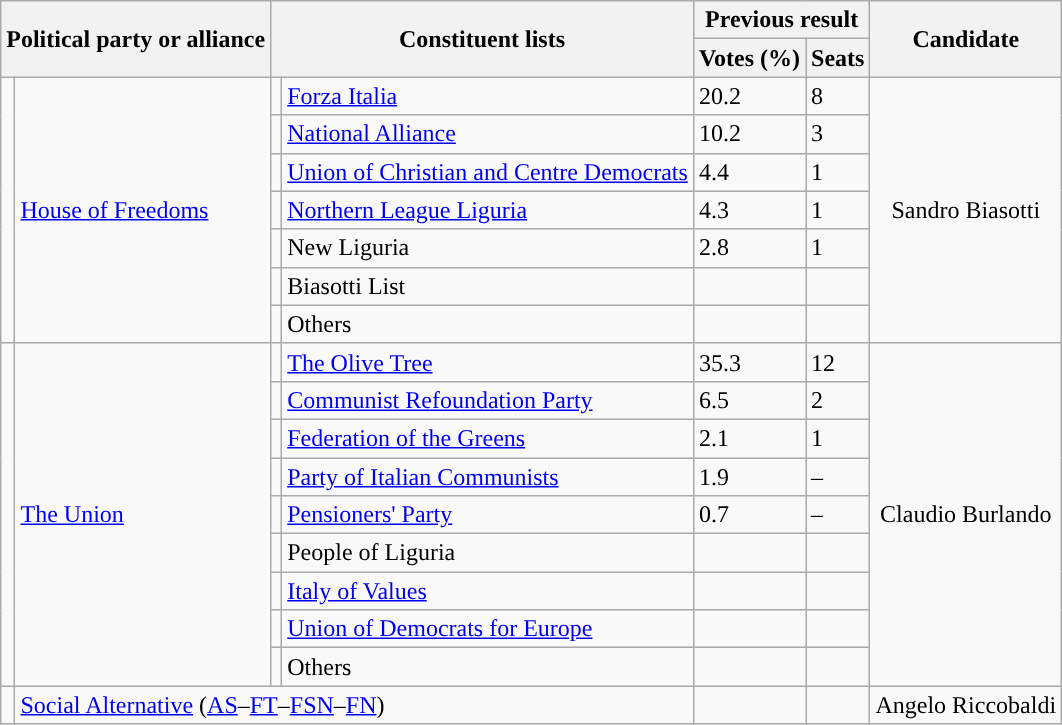<table class="wikitable" style="text-align:left">
<tr>
<th colspan=2 rowspan="2">Political party or alliance</th>
<th colspan=2 rowspan="2">Constituent lists</th>
<th colspan="2">Previous result</th>
<th rowspan="2">Candidate</th>
</tr>
<tr>
<th>Votes (%)</th>
<th>Seats</th>
</tr>
<tr>
<td rowspan="7" style="background:"></td>
<td rowspan=7><a href='#'>House of Freedoms</a></td>
<td></td>
<td style="text-align:left;"><a href='#'>Forza Italia</a></td>
<td>20.2</td>
<td>8</td>
<td rowspan="7" style="text-align: center;">Sandro Biasotti</td>
</tr>
<tr>
<td></td>
<td style="text-align:left;"><a href='#'>National Alliance</a></td>
<td>10.2</td>
<td>3</td>
</tr>
<tr>
<td></td>
<td style="text-align:left;"><a href='#'>Union of Christian and Centre Democrats</a></td>
<td>4.4</td>
<td>1</td>
</tr>
<tr>
<td></td>
<td style="text-align:left;"><a href='#'>Northern League Liguria</a></td>
<td>4.3</td>
<td>1</td>
</tr>
<tr>
<td></td>
<td style="text-align:left;">New Liguria</td>
<td>2.8</td>
<td>1</td>
</tr>
<tr>
<td style="background-color:"></td>
<td>Biasotti List</td>
<td></td>
<td></td>
</tr>
<tr>
<td></td>
<td style="text-align:left;">Others</td>
<td></td>
<td></td>
</tr>
<tr>
<td rowspan="9"></td>
<td rowspan="9"><a href='#'>The Union</a></td>
<td></td>
<td style="text-align:left;"><a href='#'>The Olive Tree</a></td>
<td>35.3</td>
<td>12</td>
<td rowspan="9" style="text-align: center;">Claudio Burlando</td>
</tr>
<tr>
<td style="background-color:"></td>
<td><a href='#'>Communist Refoundation Party</a></td>
<td>6.5</td>
<td>2</td>
</tr>
<tr>
<td></td>
<td><a href='#'>Federation of the Greens</a></td>
<td>2.1</td>
<td>1</td>
</tr>
<tr>
<td></td>
<td><a href='#'>Party of Italian Communists</a></td>
<td>1.9</td>
<td>–</td>
</tr>
<tr>
<td></td>
<td><a href='#'>Pensioners' Party</a></td>
<td>0.7</td>
<td>–</td>
</tr>
<tr>
<td style="background-color:"></td>
<td>People of Liguria</td>
<td></td>
<td></td>
</tr>
<tr>
<td></td>
<td><a href='#'>Italy of Values</a></td>
<td></td>
<td></td>
</tr>
<tr>
<td></td>
<td><a href='#'>Union of Democrats for Europe</a></td>
<td></td>
<td></td>
</tr>
<tr>
<td style="background-color:"></td>
<td>Others</td>
<td></td>
<td></td>
</tr>
<tr>
<td style="background-color:"></td>
<td colspan="3"><a href='#'>Social Alternative</a> (<a href='#'>AS</a>–<a href='#'>FT</a>–<a href='#'>FSN</a>–<a href='#'>FN</a>)</td>
<td></td>
<td></td>
<td style="text-align: center;">Angelo Riccobaldi</td>
</tr>
</table>
